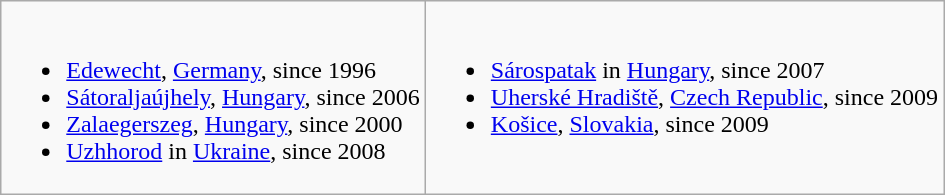<table class="wikitable">
<tr valign="top">
<td><br><ul><li> <a href='#'>Edewecht</a>, <a href='#'>Germany</a>, since 1996</li><li> <a href='#'>Sátoraljaújhely</a>, <a href='#'>Hungary</a>, since 2006</li><li> <a href='#'>Zalaegerszeg</a>, <a href='#'>Hungary</a>, since 2000</li><li> <a href='#'>Uzhhorod</a> in <a href='#'>Ukraine</a>, since 2008</li></ul></td>
<td><br><ul><li> <a href='#'>Sárospatak</a> in <a href='#'>Hungary</a>, since 2007</li><li> <a href='#'>Uherské Hradiště</a>, <a href='#'>Czech Republic</a>, since 2009</li><li> <a href='#'>Košice</a>, <a href='#'>Slovakia</a>, since 2009</li></ul></td>
</tr>
</table>
